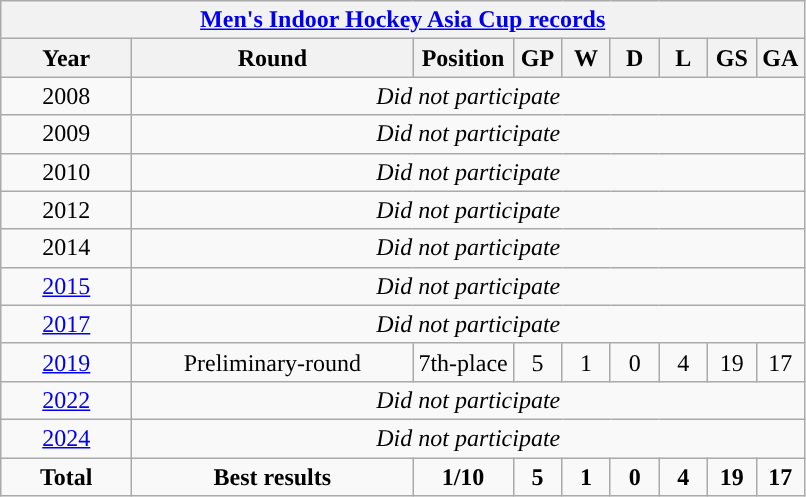<table class="wikitable" style="text-align: center">
<tr>
<th colspan=9><a href='#'>Men's Indoor Hockey Asia Cup records</a></th>
</tr>
<tr>
<th width=80>Year</th>
<th width=180>Round</th>
<th>Position</th>
<th width=25>GP</th>
<th width=25>W</th>
<th width=25>D</th>
<th width=25>L</th>
<th width=25>GS</th>
<th width=25>GA</th>
</tr>
<tr>
<td> 2008</td>
<td colspan=8><em>Did not participate</em></td>
</tr>
<tr>
<td> 2009</td>
<td colspan=8><em>Did not participate</em></td>
</tr>
<tr>
<td> 2010</td>
<td colspan=8><em>Did not participate</em></td>
</tr>
<tr>
<td> 2012</td>
<td colspan=8><em>Did not participate</em></td>
</tr>
<tr>
<td> 2014</td>
<td colspan=8><em>Did not participate</em></td>
</tr>
<tr>
<td> <a href='#'>2015</a></td>
<td colspan=8><em>Did not participate</em></td>
</tr>
<tr>
<td> <a href='#'>2017</a></td>
<td colspan=8><em>Did not participate</em></td>
</tr>
<tr>
<td> <a href='#'>2019</a></td>
<td>Preliminary-round</td>
<td>7th-place</td>
<td>5</td>
<td>1</td>
<td>0</td>
<td>4</td>
<td>19</td>
<td>17</td>
</tr>
<tr>
<td> <a href='#'>2022</a></td>
<td colspan=8><em>Did not participate</em></td>
</tr>
<tr>
<td> <a href='#'>2024</a></td>
<td colspan=8><em>Did not participate</em></td>
</tr>
<tr>
<td><strong>Total</strong></td>
<td><strong>Best results</strong></td>
<td><strong>1/10</strong></td>
<td><strong>5</strong></td>
<td><strong>1</strong></td>
<td><strong>0</strong></td>
<td><strong>4</strong></td>
<td><strong>19</strong></td>
<td><strong>17</strong></td>
</tr>
</table>
